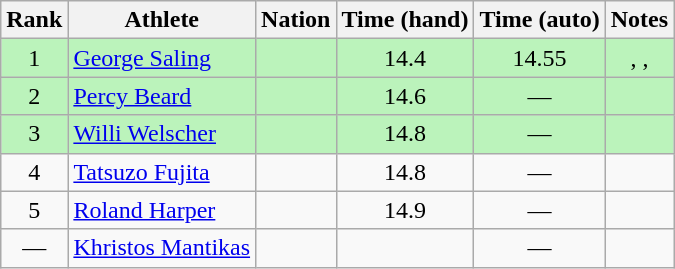<table class="wikitable sortable" style="text-align:center">
<tr>
<th>Rank</th>
<th>Athlete</th>
<th>Nation</th>
<th>Time (hand)</th>
<th>Time (auto)</th>
<th>Notes</th>
</tr>
<tr bgcolor=bbf3bb>
<td>1</td>
<td align=left><a href='#'>George Saling</a></td>
<td align=left></td>
<td>14.4</td>
<td>14.55</td>
<td>, , </td>
</tr>
<tr bgcolor=bbf3bb>
<td>2</td>
<td align=left><a href='#'>Percy Beard</a></td>
<td align=left></td>
<td>14.6</td>
<td>—</td>
<td></td>
</tr>
<tr bgcolor=bbf3bb>
<td>3</td>
<td align=left><a href='#'>Willi Welscher</a></td>
<td align=left></td>
<td>14.8</td>
<td>—</td>
<td></td>
</tr>
<tr>
<td>4</td>
<td align=left><a href='#'>Tatsuzo Fujita</a></td>
<td align=left></td>
<td>14.8</td>
<td>—</td>
<td></td>
</tr>
<tr>
<td>5</td>
<td align=left><a href='#'>Roland Harper</a></td>
<td align=left></td>
<td>14.9</td>
<td>—</td>
<td></td>
</tr>
<tr>
<td data-sort-value=6>—</td>
<td align=left><a href='#'>Khristos Mantikas</a></td>
<td align=left></td>
<td></td>
<td>—</td>
<td></td>
</tr>
</table>
